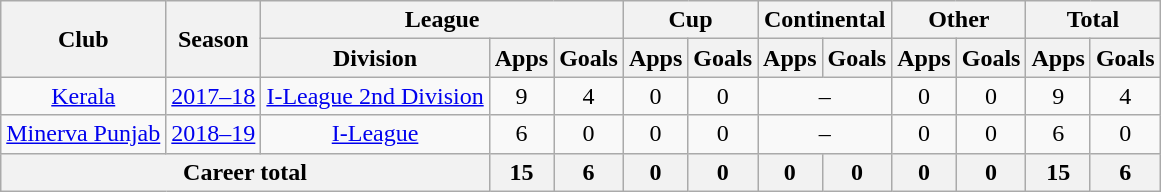<table class="wikitable" style="text-align: center">
<tr>
<th rowspan="2">Club</th>
<th rowspan="2">Season</th>
<th colspan="3">League</th>
<th colspan="2">Cup</th>
<th colspan="2">Continental</th>
<th colspan="2">Other</th>
<th colspan="2">Total</th>
</tr>
<tr>
<th>Division</th>
<th>Apps</th>
<th>Goals</th>
<th>Apps</th>
<th>Goals</th>
<th>Apps</th>
<th>Goals</th>
<th>Apps</th>
<th>Goals</th>
<th>Apps</th>
<th>Goals</th>
</tr>
<tr>
<td><a href='#'>Kerala</a></td>
<td><a href='#'>2017–18</a></td>
<td><a href='#'>I-League 2nd Division</a></td>
<td>9</td>
<td>4</td>
<td>0</td>
<td>0</td>
<td colspan="2">–</td>
<td>0</td>
<td>0</td>
<td>9</td>
<td>4</td>
</tr>
<tr>
<td><a href='#'>Minerva Punjab</a></td>
<td><a href='#'>2018–19</a></td>
<td><a href='#'>I-League</a></td>
<td>6</td>
<td>0</td>
<td>0</td>
<td>0</td>
<td colspan="2">–</td>
<td>0</td>
<td>0</td>
<td>6</td>
<td>0</td>
</tr>
<tr>
<th colspan="3"><strong>Career total</strong></th>
<th>15</th>
<th>6</th>
<th>0</th>
<th>0</th>
<th>0</th>
<th>0</th>
<th>0</th>
<th>0</th>
<th>15</th>
<th>6</th>
</tr>
</table>
